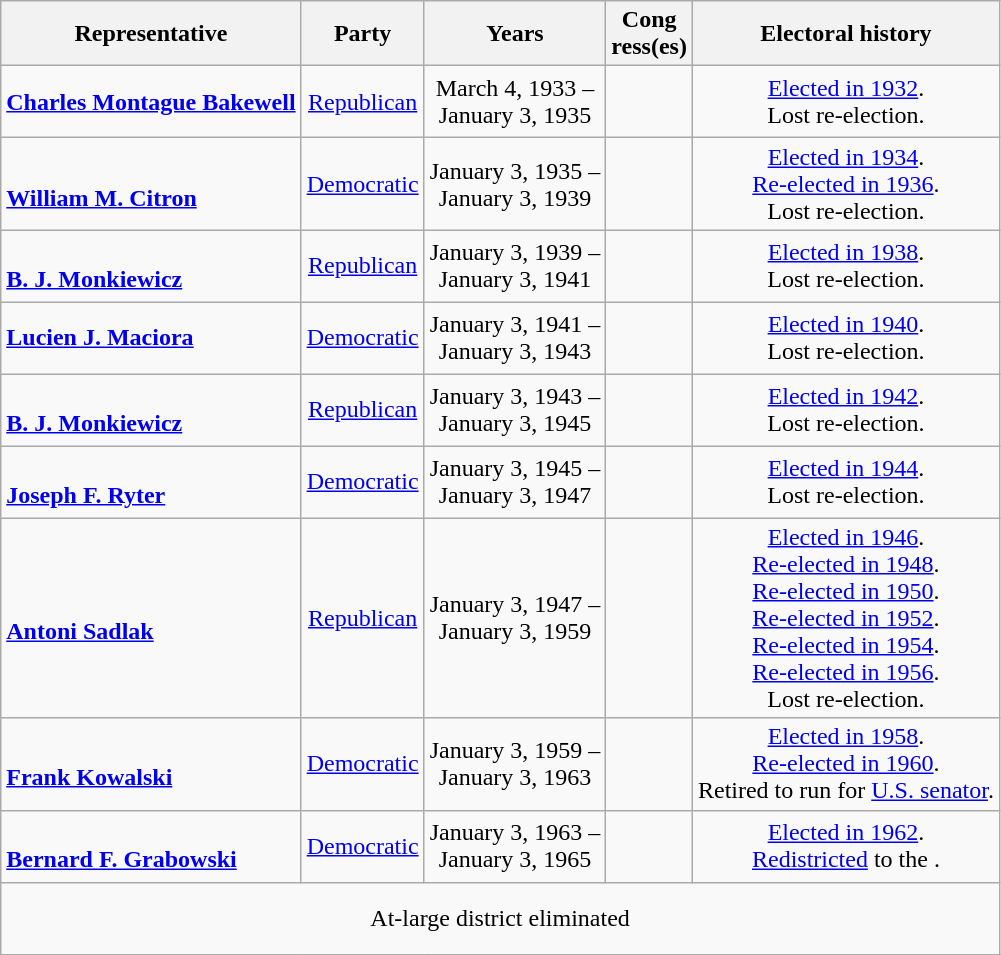<table class=wikitable style=text-align:center>
<tr>
<th>Representative</th>
<th>Party</th>
<th>Years</th>
<th>Cong<br>ress(es)</th>
<th>Electoral history</th>
</tr>
<tr style="height:3em">
<td style="text-align:left"><strong><a href='#'>Charles Montague Bakewell</a></strong><br></td>
<td><a href='#'>Republican</a></td>
<td nowrap>March 4, 1933 –<br>January 3, 1935</td>
<td></td>
<td><a href='#'>Elected in 1932</a>.<br>Lost re-election.</td>
</tr>
<tr style="height:3em">
<td style="text-align:left"><br><strong><a href='#'>William M. Citron</a></strong><br></td>
<td><a href='#'>Democratic</a></td>
<td nowrap>January 3, 1935 –<br>January 3, 1939</td>
<td></td>
<td><a href='#'>Elected in 1934</a>.<br><a href='#'>Re-elected in 1936</a>.<br>Lost re-election.</td>
</tr>
<tr style="height:3em">
<td style="text-align:left"><br><strong><a href='#'>B. J. Monkiewicz</a></strong><br></td>
<td><a href='#'>Republican</a></td>
<td nowrap>January 3, 1939 –<br>January 3, 1941</td>
<td></td>
<td><a href='#'>Elected in 1938</a>.<br>Lost re-election.</td>
</tr>
<tr style="height:3em">
<td style="text-align:left"><strong><a href='#'>Lucien J. Maciora</a></strong><br></td>
<td><a href='#'>Democratic</a></td>
<td nowrap>January 3, 1941 –<br>January 3, 1943</td>
<td></td>
<td><a href='#'>Elected in 1940</a>.<br>Lost re-election.</td>
</tr>
<tr style="height:3em">
<td style="text-align:left"><br><strong><a href='#'>B. J. Monkiewicz</a></strong><br></td>
<td><a href='#'>Republican</a></td>
<td nowrap>January 3, 1943 –<br>January 3, 1945</td>
<td></td>
<td><a href='#'>Elected in 1942</a>.<br>Lost re-election.</td>
</tr>
<tr style="height:3em">
<td style="text-align:left"><br><strong><a href='#'>Joseph F. Ryter</a></strong><br></td>
<td><a href='#'>Democratic</a></td>
<td nowrap>January 3, 1945 –<br>January 3, 1947</td>
<td></td>
<td><a href='#'>Elected in 1944</a>.<br>Lost re-election.</td>
</tr>
<tr style="height:3em">
<td style="text-align:left"><br><strong><a href='#'>Antoni Sadlak</a></strong><br></td>
<td><a href='#'>Republican</a></td>
<td nowrap>January 3, 1947 –<br>January 3, 1959</td>
<td></td>
<td><a href='#'>Elected in 1946</a>.<br><a href='#'>Re-elected in 1948</a>.<br><a href='#'>Re-elected in 1950</a>.<br><a href='#'>Re-elected in 1952</a>.<br><a href='#'>Re-elected in 1954</a>.<br><a href='#'>Re-elected in 1956</a>.<br>Lost re-election.</td>
</tr>
<tr style="height:3em">
<td style="text-align:left"><br><strong><a href='#'>Frank Kowalski</a></strong><br></td>
<td><a href='#'>Democratic</a></td>
<td nowrap>January 3, 1959 –<br>January 3, 1963</td>
<td></td>
<td><a href='#'>Elected in 1958</a>.<br><a href='#'>Re-elected in 1960</a>.<br>Retired to run for <a href='#'>U.S. senator</a>.</td>
</tr>
<tr style="height:3em">
<td style="text-align:left"><br><strong><a href='#'>Bernard F. Grabowski</a></strong><br></td>
<td><a href='#'>Democratic</a></td>
<td nowrap>January 3, 1963 –<br>January 3, 1965</td>
<td></td>
<td><a href='#'>Elected in 1962</a>.<br><a href='#'>Redistricted</a> to the .</td>
</tr>
<tr style="height:3em">
<td colspan=5>At-large district eliminated</td>
</tr>
</table>
